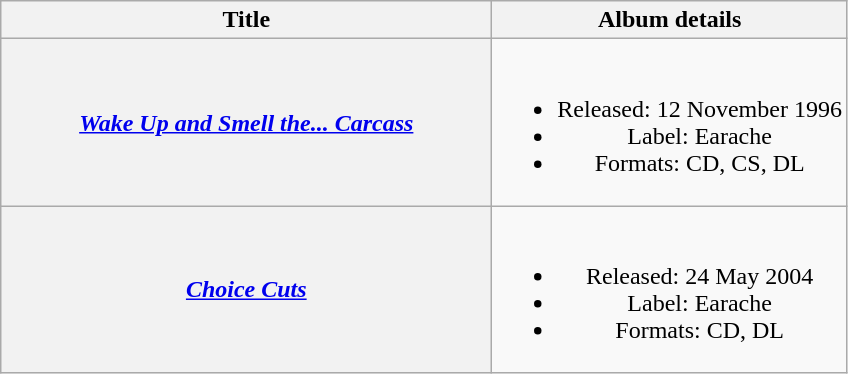<table class="wikitable plainrowheaders" style="text-align:center;">
<tr>
<th scope="col" style="width:20em;">Title</th>
<th scope="col">Album details</th>
</tr>
<tr>
<th scope="row"><em><a href='#'>Wake Up and Smell the... Carcass</a></em></th>
<td><br><ul><li>Released: 12 November 1996</li><li>Label: Earache</li><li>Formats: CD, CS, DL</li></ul></td>
</tr>
<tr>
<th scope="row"><em><a href='#'>Choice Cuts</a></em></th>
<td><br><ul><li>Released: 24 May 2004</li><li>Label: Earache</li><li>Formats: CD, DL</li></ul></td>
</tr>
</table>
